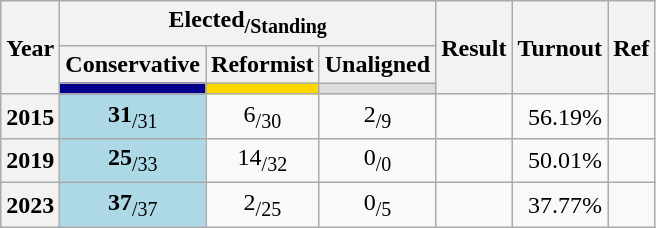<table class="wikitable">
<tr>
<th rowspan=3>Year</th>
<th colspan=3>Elected<sub>/Standing</sub></th>
<th rowspan=3>Result</th>
<th rowspan=3>Turnout</th>
<th rowspan=3>Ref</th>
</tr>
<tr>
<th>Conservative</th>
<th>Reformist</th>
<th>Unaligned</th>
</tr>
<tr>
<td bgcolor=Darkblue></td>
<td bgcolor=Gold></td>
<td bgcolor=#DDDDDD></td>
</tr>
<tr>
<th>2015</th>
<td bgcolor=Lightblue align=center><strong>31</strong><sub>/31</sub></td>
<td align=center>6<sub>/30</sub></td>
<td align=center>2<sub>/9</sub></td>
<td></td>
<td align=right>56.19%</td>
<td></td>
</tr>
<tr>
<th>2019</th>
<td bgcolor=Lightblue align=center><strong>25</strong><sub>/33</sub></td>
<td align=center>14<sub>/32</sub></td>
<td align=center>0<sub>/0</sub></td>
<td></td>
<td align=right>50.01%</td>
<td></td>
</tr>
<tr>
<th>2023</th>
<td bgcolor=Lightblue align=center><strong>37</strong><sub>/37</sub></td>
<td align=center>2<sub>/25</sub></td>
<td align=center>0<sub>/5</sub></td>
<td></td>
<td align=right>37.77%</td>
<td></td>
</tr>
</table>
